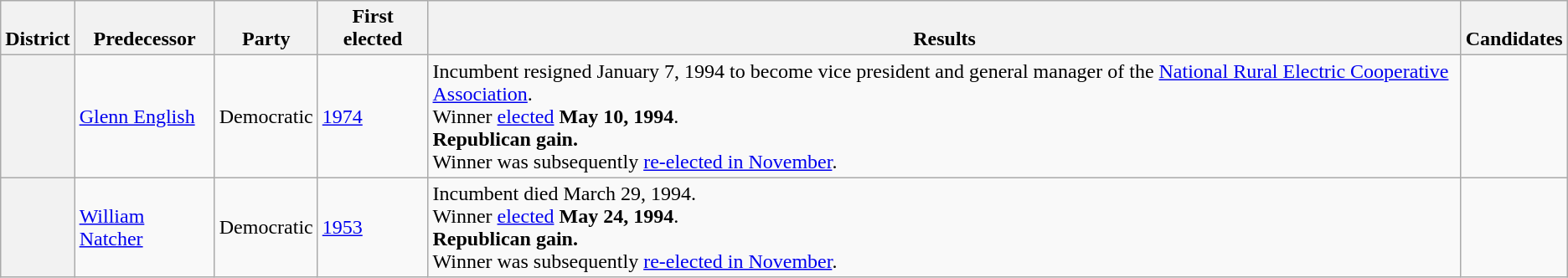<table class=wikitable>
<tr valign=bottom>
<th>District</th>
<th>Predecessor</th>
<th>Party</th>
<th>First elected</th>
<th>Results </th>
<th>Candidates</th>
</tr>
<tr>
<th></th>
<td><a href='#'>Glenn English</a></td>
<td>Democratic</td>
<td><a href='#'>1974</a></td>
<td>Incumbent resigned January 7, 1994 to become vice president and general manager of the <a href='#'>National Rural Electric Cooperative Association</a>.<br>Winner <a href='#'>elected</a> <strong>May 10, 1994</strong>.<br><strong>Republican gain.</strong><br>Winner was subsequently <a href='#'>re-elected in November</a>.</td>
<td nowrap></td>
</tr>
<tr>
<th></th>
<td><a href='#'>William Natcher</a></td>
<td>Democratic</td>
<td><a href='#'>1953 </a></td>
<td>Incumbent died March 29, 1994.<br>Winner <a href='#'>elected</a> <strong>May 24, 1994</strong>.<br><strong>Republican gain.</strong><br>Winner was subsequently <a href='#'>re-elected in November</a>.</td>
<td nowrap></td>
</tr>
</table>
